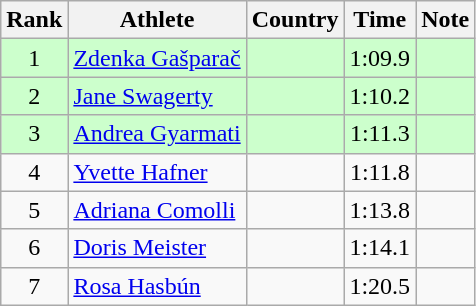<table class="wikitable sortable" style="text-align:center">
<tr>
<th>Rank</th>
<th>Athlete</th>
<th>Country</th>
<th>Time</th>
<th>Note</th>
</tr>
<tr bgcolor=#CCFFCC>
<td>1</td>
<td align=left><a href='#'>Zdenka Gašparač</a></td>
<td align=left></td>
<td>1:09.9</td>
<td></td>
</tr>
<tr bgcolor=#CCFFCC>
<td>2</td>
<td align=left><a href='#'>Jane Swagerty</a></td>
<td align=left></td>
<td>1:10.2</td>
<td></td>
</tr>
<tr bgcolor=#CCFFCC>
<td>3</td>
<td align=left><a href='#'>Andrea Gyarmati</a></td>
<td align=left></td>
<td>1:11.3</td>
<td></td>
</tr>
<tr>
<td>4</td>
<td align=left><a href='#'>Yvette Hafner</a></td>
<td align=left></td>
<td>1:11.8</td>
<td></td>
</tr>
<tr>
<td>5</td>
<td align=left><a href='#'>Adriana Comolli</a></td>
<td align=left></td>
<td>1:13.8</td>
<td></td>
</tr>
<tr>
<td>6</td>
<td align=left><a href='#'>Doris Meister</a></td>
<td align=left></td>
<td>1:14.1</td>
<td></td>
</tr>
<tr>
<td>7</td>
<td align=left><a href='#'>Rosa Hasbún</a></td>
<td align=left></td>
<td>1:20.5</td>
<td></td>
</tr>
</table>
